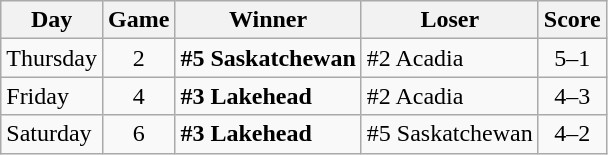<table class="wikitable">
<tr>
<th>Day</th>
<th>Game</th>
<th>Winner</th>
<th>Loser</th>
<th>Score</th>
</tr>
<tr>
<td>Thursday</td>
<td style="text-align:center">2</td>
<td><strong>#5 Saskatchewan</strong></td>
<td>#2 Acadia</td>
<td style="text-align:center">5–1</td>
</tr>
<tr>
<td>Friday</td>
<td style="text-align:center">4</td>
<td><strong>#3 Lakehead</strong></td>
<td>#2 Acadia</td>
<td style="text-align:center">4–3</td>
</tr>
<tr>
<td>Saturday</td>
<td style="text-align:center">6</td>
<td><strong>#3 Lakehead</strong></td>
<td>#5 Saskatchewan</td>
<td style="text-align:center">4–2</td>
</tr>
</table>
